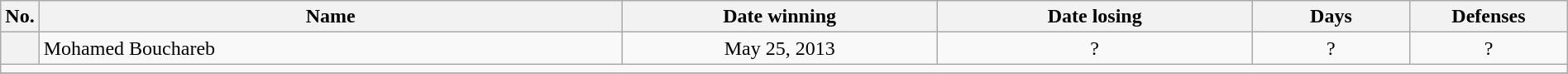<table class="wikitable" width=100%>
<tr>
<th style="width:1%;">No.</th>
<th style="width:37%;">Name</th>
<th style="width:20%;">Date winning</th>
<th style="width:20%;">Date losing</th>
<th data-sort-type="number" style="width:10%;">Days</th>
<th data-sort-type="number" style="width:10%;">Defenses</th>
</tr>
<tr align=center>
<th></th>
<td align=left> Mohamed Bouchareb</td>
<td>May 25, 2013</td>
<td>?</td>
<td>?</td>
<td>?</td>
</tr>
<tr>
<td colspan="6"></td>
</tr>
<tr>
</tr>
</table>
